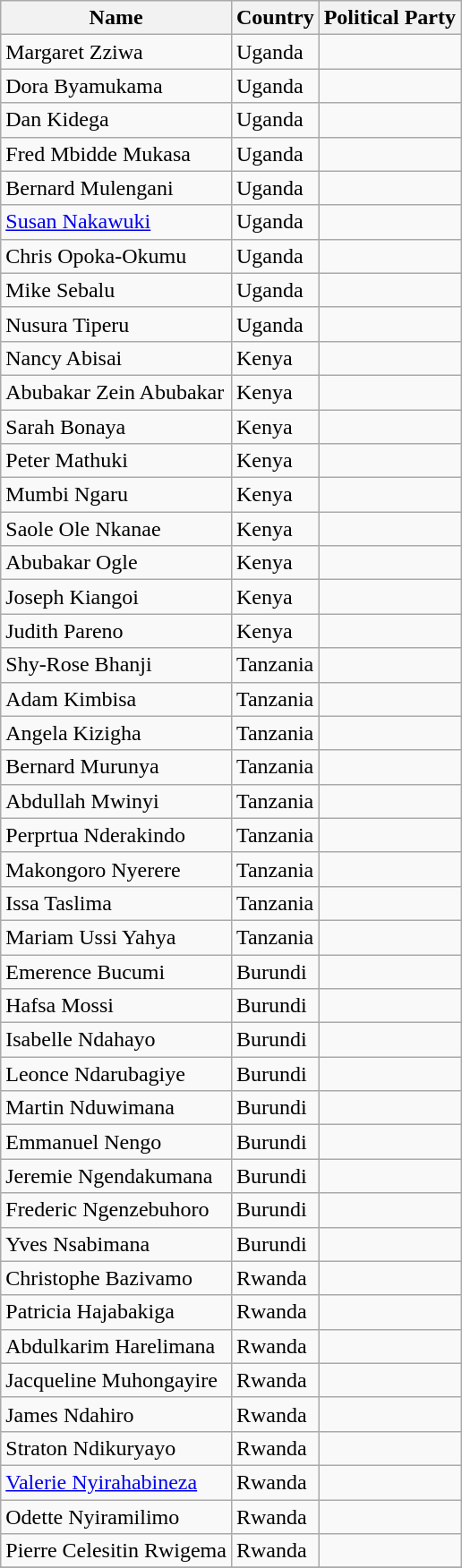<table class="wikitable">
<tr>
<th>Name</th>
<th>Country</th>
<th>Political Party</th>
</tr>
<tr>
<td>Margaret Zziwa</td>
<td>Uganda</td>
<td></td>
</tr>
<tr>
<td>Dora Byamukama</td>
<td>Uganda</td>
<td></td>
</tr>
<tr>
<td>Dan Kidega</td>
<td>Uganda</td>
<td></td>
</tr>
<tr>
<td>Fred Mbidde Mukasa</td>
<td>Uganda</td>
<td></td>
</tr>
<tr>
<td>Bernard Mulengani</td>
<td>Uganda</td>
<td></td>
</tr>
<tr>
<td><a href='#'>Susan Nakawuki</a></td>
<td>Uganda</td>
<td></td>
</tr>
<tr>
<td>Chris Opoka-Okumu</td>
<td>Uganda</td>
<td></td>
</tr>
<tr>
<td>Mike Sebalu</td>
<td>Uganda</td>
<td></td>
</tr>
<tr>
<td>Nusura Tiperu</td>
<td>Uganda</td>
<td></td>
</tr>
<tr>
<td>Nancy Abisai</td>
<td>Kenya</td>
<td></td>
</tr>
<tr>
<td>Abubakar Zein Abubakar</td>
<td>Kenya</td>
<td></td>
</tr>
<tr>
<td>Sarah Bonaya</td>
<td>Kenya</td>
<td></td>
</tr>
<tr>
<td>Peter Mathuki</td>
<td>Kenya</td>
<td></td>
</tr>
<tr>
<td>Mumbi Ngaru</td>
<td>Kenya</td>
<td></td>
</tr>
<tr>
<td>Saole Ole Nkanae</td>
<td>Kenya</td>
<td></td>
</tr>
<tr>
<td>Abubakar Ogle</td>
<td>Kenya</td>
<td></td>
</tr>
<tr>
<td>Joseph Kiangoi</td>
<td>Kenya</td>
<td></td>
</tr>
<tr>
<td>Judith Pareno</td>
<td>Kenya</td>
<td></td>
</tr>
<tr>
<td>Shy-Rose Bhanji</td>
<td>Tanzania</td>
<td></td>
</tr>
<tr>
<td>Adam Kimbisa</td>
<td>Tanzania</td>
<td></td>
</tr>
<tr>
<td>Angela Kizigha</td>
<td>Tanzania</td>
<td></td>
</tr>
<tr>
<td>Bernard Murunya</td>
<td>Tanzania</td>
<td></td>
</tr>
<tr>
<td>Abdullah Mwinyi</td>
<td>Tanzania</td>
<td></td>
</tr>
<tr>
<td>Perprtua Nderakindo</td>
<td>Tanzania</td>
<td></td>
</tr>
<tr>
<td>Makongoro Nyerere</td>
<td>Tanzania</td>
<td></td>
</tr>
<tr>
<td>Issa Taslima</td>
<td>Tanzania</td>
<td></td>
</tr>
<tr>
<td>Mariam Ussi Yahya</td>
<td>Tanzania</td>
<td></td>
</tr>
<tr>
<td>Emerence Bucumi</td>
<td>Burundi</td>
<td></td>
</tr>
<tr>
<td>Hafsa Mossi</td>
<td>Burundi</td>
<td></td>
</tr>
<tr>
<td>Isabelle Ndahayo</td>
<td>Burundi</td>
<td></td>
</tr>
<tr>
<td>Leonce Ndarubagiye</td>
<td>Burundi</td>
<td></td>
</tr>
<tr>
<td>Martin Nduwimana</td>
<td>Burundi</td>
<td></td>
</tr>
<tr>
<td>Emmanuel Nengo</td>
<td>Burundi</td>
<td></td>
</tr>
<tr>
<td>Jeremie Ngendakumana</td>
<td>Burundi</td>
<td></td>
</tr>
<tr>
<td>Frederic Ngenzebuhoro</td>
<td>Burundi</td>
<td></td>
</tr>
<tr>
<td>Yves Nsabimana</td>
<td>Burundi</td>
<td></td>
</tr>
<tr>
<td>Christophe Bazivamo</td>
<td>Rwanda</td>
<td></td>
</tr>
<tr>
<td>Patricia Hajabakiga</td>
<td>Rwanda</td>
<td></td>
</tr>
<tr>
<td>Abdulkarim Harelimana</td>
<td>Rwanda</td>
<td></td>
</tr>
<tr>
<td>Jacqueline Muhongayire</td>
<td>Rwanda</td>
<td></td>
</tr>
<tr>
<td>James Ndahiro</td>
<td>Rwanda</td>
<td></td>
</tr>
<tr>
<td>Straton Ndikuryayo</td>
<td>Rwanda</td>
<td></td>
</tr>
<tr>
<td><a href='#'>Valerie Nyirahabineza</a></td>
<td>Rwanda</td>
<td></td>
</tr>
<tr>
<td>Odette Nyiramilimo</td>
<td>Rwanda</td>
<td></td>
</tr>
<tr>
<td>Pierre Celesitin Rwigema</td>
<td>Rwanda</td>
<td></td>
</tr>
<tr>
</tr>
</table>
